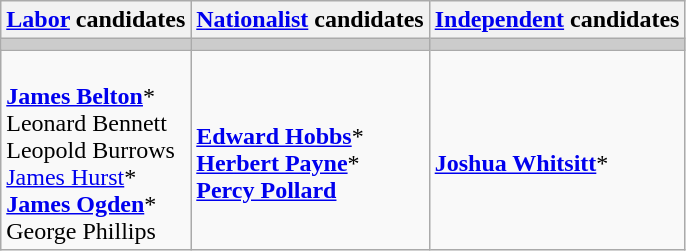<table class="wikitable">
<tr>
<th><a href='#'>Labor</a> candidates</th>
<th><a href='#'>Nationalist</a> candidates</th>
<th><a href='#'>Independent</a> candidates</th>
</tr>
<tr bgcolor="#cccccc">
<td></td>
<td></td>
<td></td>
</tr>
<tr>
<td><br><strong><a href='#'>James Belton</a></strong>*<br>
Leonard Bennett<br>
Leopold Burrows<br>
<a href='#'>James Hurst</a>*<br>
<strong><a href='#'>James Ogden</a></strong>*<br>
George Phillips</td>
<td><br><strong><a href='#'>Edward Hobbs</a></strong>*<br>
<strong><a href='#'>Herbert Payne</a></strong>*<br>
<strong><a href='#'>Percy Pollard</a></strong></td>
<td><br><strong><a href='#'>Joshua Whitsitt</a></strong>*</td>
</tr>
</table>
